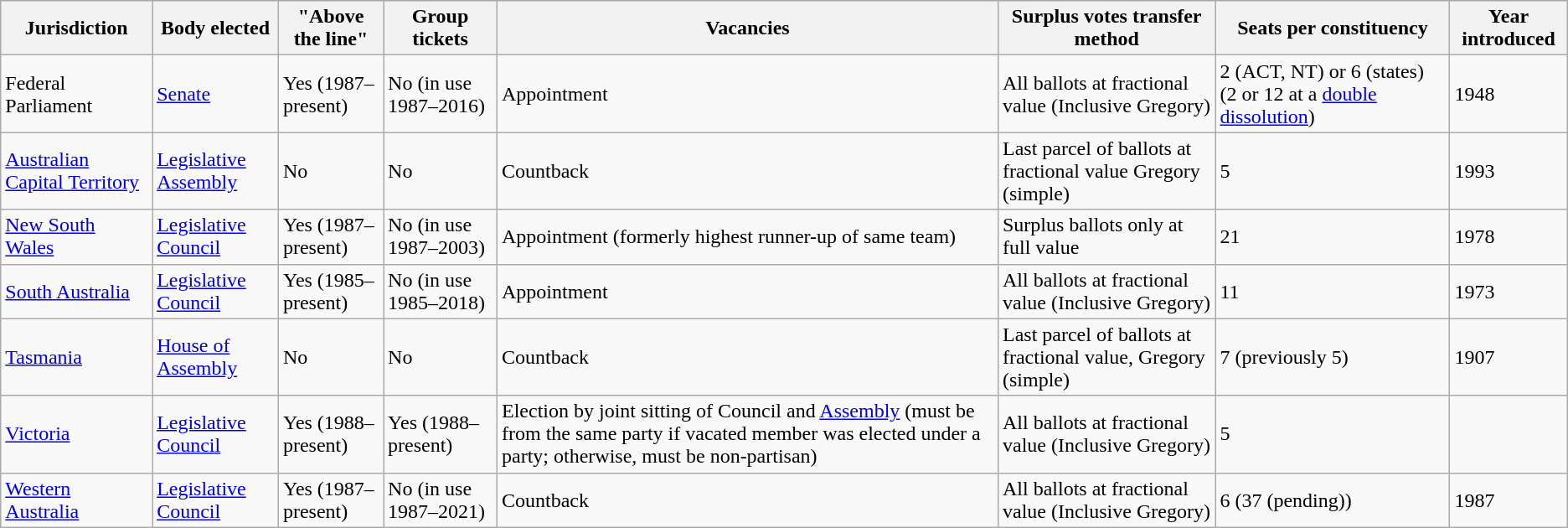<table class="wikitable">
<tr style="background:#ccc;">
<th>Jurisdiction</th>
<th>Body elected</th>
<th>"Above the line"</th>
<th>Group tickets</th>
<th>Vacancies</th>
<th>Surplus votes transfer method</th>
<th>Seats per constituency</th>
<th>Year introduced</th>
</tr>
<tr>
<td>Federal Parliament</td>
<td><a href='#'>Senate</a></td>
<td>Yes (1987–present)</td>
<td>No (in use 1987–2016)</td>
<td>Appointment</td>
<td>All ballots at fractional value (Inclusive Gregory)</td>
<td>2 (ACT, NT) or 6 (states) (2 or 12 at a <a href='#'>double dissolution</a>)</td>
<td>1948</td>
</tr>
<tr>
<td><a href='#'>Australian Capital Territory</a></td>
<td><a href='#'>Legislative Assembly</a></td>
<td>No</td>
<td>No</td>
<td>Countback</td>
<td>Last parcel of ballots at fractional value Gregory (simple)</td>
<td>5</td>
<td>1993</td>
</tr>
<tr>
<td><a href='#'>New South Wales</a></td>
<td><a href='#'>Legislative Council</a></td>
<td>Yes (1987–present)</td>
<td>No (in use 1987–2003)</td>
<td>Appointment (formerly highest runner-up of same team)</td>
<td>Surplus ballots only at full value</td>
<td>21</td>
<td>1978</td>
</tr>
<tr>
<td><a href='#'>South Australia</a></td>
<td><a href='#'>Legislative Council</a></td>
<td>Yes (1985–present)</td>
<td>No (in use 1985–2018)</td>
<td>Appointment</td>
<td>All ballots at fractional value (Inclusive Gregory)</td>
<td>11</td>
<td>1973</td>
</tr>
<tr>
<td><a href='#'>Tasmania</a></td>
<td><a href='#'>House of Assembly</a></td>
<td>No</td>
<td>No</td>
<td>Countback</td>
<td>Last parcel of ballots at fractional value, Gregory (simple)</td>
<td>7 (previously 5)</td>
<td>1907</td>
</tr>
<tr>
<td><a href='#'>Victoria</a></td>
<td><a href='#'>Legislative Council</a></td>
<td>Yes (1988–present)</td>
<td>Yes (1988–present)</td>
<td>Election by joint sitting of Council and <a href='#'>Assembly</a> (must be from the same party if vacated member was elected under a party; otherwise, must be non-partisan)</td>
<td>All ballots at fractional value (Inclusive Gregory)</td>
<td>5</td>
<td></td>
</tr>
<tr>
<td><a href='#'>Western Australia</a></td>
<td><a href='#'>Legislative Council</a></td>
<td>Yes (1987–present)</td>
<td>No (in use 1987–2021)</td>
<td>Countback</td>
<td>All ballots at fractional value (Inclusive Gregory)</td>
<td>6  (37 (pending))</td>
<td>1987</td>
</tr>
</table>
